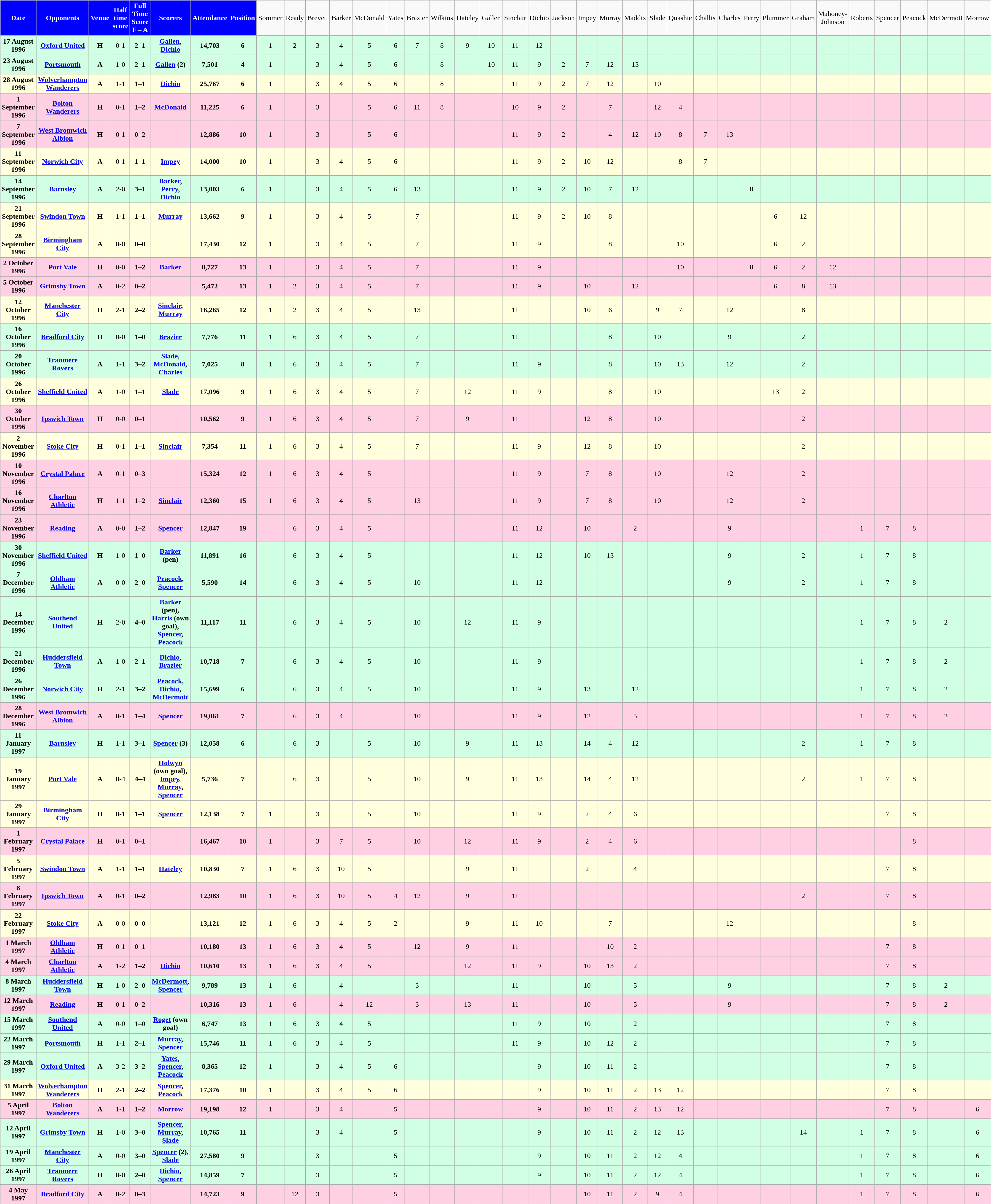<table class="wikitable sortable" style="font-size:100%; text-align:center">
<tr>
<th style="background:#0000FF; color:white; text-align:center;">Date</th>
<th style="background:#0000FF; color:white; text-align:center;">Opponents</th>
<th style="background:#0000FF; color:white; text-align:center;">Venue</th>
<th style="background:#0000FF; color:white; text-align:center;">Half time score</th>
<th style="background:#0000FF; color:white; text-align:center;">Full Time Score<br><strong>F – A</strong></th>
<th style="background:#0000FF; color:white; text-align:center;">Scorers</th>
<th style="background:#0000FF; color:white; text-align:center;">Attendance</th>
<th style="background:#0000FF; color:white; text-align:center;">Position</th>
<td>Sommer</td>
<td>Ready</td>
<td>Brevett</td>
<td>Barker</td>
<td>McDonald</td>
<td>Yates</td>
<td>Brazier</td>
<td>Wilkins</td>
<td>Hateley</td>
<td>Gallen</td>
<td>Sinclair</td>
<td>Dichio</td>
<td>Jackson</td>
<td>Impey</td>
<td>Murray</td>
<td>Maddix</td>
<td>Slade</td>
<td>Quashie</td>
<td>Challis</td>
<td>Charles</td>
<td>Perry</td>
<td>Plummer</td>
<td>Graham</td>
<td>Mahoney-Johnson</td>
<td>Roberts</td>
<td>Spencer</td>
<td>Peacock</td>
<td>McDermott</td>
<td>Morrow</td>
</tr>
<tr style="background-color: #d0ffe3;">
<td><strong>17 August 1996</strong></td>
<td><a href='#'><strong>Oxford United</strong></a></td>
<td><strong>H</strong></td>
<td>0-1</td>
<td><strong>2–1</strong></td>
<td><strong><a href='#'>Gallen</a>, <a href='#'>Dichio</a></strong></td>
<td><strong>14,703</strong></td>
<td><strong>6</strong></td>
<td>1</td>
<td>2</td>
<td>3</td>
<td>4</td>
<td>5</td>
<td>6</td>
<td>7</td>
<td>8</td>
<td>9</td>
<td>10</td>
<td>11</td>
<td>12</td>
<td></td>
<td></td>
<td></td>
<td></td>
<td></td>
<td></td>
<td></td>
<td></td>
<td></td>
<td></td>
<td></td>
<td></td>
<td></td>
<td></td>
<td></td>
<td></td>
<td></td>
</tr>
<tr style="background-color: #d0ffe3;">
<td><strong>23 August 1996</strong></td>
<td><a href='#'><strong>Portsmouth</strong></a></td>
<td><strong>A</strong></td>
<td>1-0</td>
<td><strong>2–1</strong></td>
<td><strong><a href='#'>Gallen</a> (2)</strong></td>
<td><strong>7,501</strong></td>
<td><strong>4</strong></td>
<td>1</td>
<td></td>
<td>3</td>
<td>4</td>
<td>5</td>
<td>6</td>
<td></td>
<td>8</td>
<td></td>
<td>10</td>
<td>11</td>
<td>9</td>
<td>2</td>
<td>7</td>
<td>12</td>
<td>13</td>
<td></td>
<td></td>
<td></td>
<td></td>
<td></td>
<td></td>
<td></td>
<td></td>
<td></td>
<td></td>
<td></td>
<td></td>
<td></td>
</tr>
<tr style="background-color: #ffffdd;">
<td><strong>28 August 1996</strong></td>
<td><a href='#'><strong>Wolverhampton Wanderers</strong></a></td>
<td><strong>A</strong></td>
<td>1-1</td>
<td><strong>1–1</strong></td>
<td><a href='#'><strong>Dichio</strong></a></td>
<td><strong>25,767</strong></td>
<td><strong>6</strong></td>
<td>1</td>
<td></td>
<td>3</td>
<td>4</td>
<td>5</td>
<td>6</td>
<td></td>
<td>8</td>
<td></td>
<td></td>
<td>11</td>
<td>9</td>
<td>2</td>
<td>7</td>
<td>12</td>
<td></td>
<td>10</td>
<td></td>
<td></td>
<td></td>
<td></td>
<td></td>
<td></td>
<td></td>
<td></td>
<td></td>
<td></td>
<td></td>
<td></td>
</tr>
<tr style="background-color: #ffd0e3;">
<td><strong>1 September 1996</strong></td>
<td><a href='#'><strong>Bolton Wanderers</strong></a></td>
<td><strong>H</strong></td>
<td>0-1</td>
<td><strong>1–2</strong></td>
<td><a href='#'><strong>McDonald</strong></a></td>
<td><strong>11,225</strong></td>
<td><strong>6</strong></td>
<td>1</td>
<td></td>
<td>3</td>
<td></td>
<td>5</td>
<td>6</td>
<td>11</td>
<td>8</td>
<td></td>
<td></td>
<td>10</td>
<td>9</td>
<td>2</td>
<td></td>
<td>7</td>
<td></td>
<td>12</td>
<td>4</td>
<td></td>
<td></td>
<td></td>
<td></td>
<td></td>
<td></td>
<td></td>
<td></td>
<td></td>
<td></td>
<td></td>
</tr>
<tr style="background-color: #ffd0e3;">
<td><strong>7 September 1996</strong></td>
<td><a href='#'><strong>West Bromwich Albion</strong></a></td>
<td><strong>H</strong></td>
<td>0-1</td>
<td><strong>0–2</strong></td>
<td></td>
<td><strong>12,886</strong></td>
<td><strong>10</strong></td>
<td>1</td>
<td></td>
<td>3</td>
<td></td>
<td>5</td>
<td>6</td>
<td></td>
<td></td>
<td></td>
<td></td>
<td>11</td>
<td>9</td>
<td>2</td>
<td></td>
<td>4</td>
<td>12</td>
<td>10</td>
<td>8</td>
<td>7</td>
<td>13</td>
<td></td>
<td></td>
<td></td>
<td></td>
<td></td>
<td></td>
<td></td>
<td></td>
<td></td>
</tr>
<tr style="background-color: #ffffdd;">
<td><strong>11 September 1996</strong></td>
<td><a href='#'><strong>Norwich City</strong></a></td>
<td><strong>A</strong></td>
<td>0-1</td>
<td><strong>1–1</strong></td>
<td><a href='#'><strong>Impey</strong></a></td>
<td><strong>14,000</strong></td>
<td><strong>10</strong></td>
<td>1</td>
<td></td>
<td>3</td>
<td>4</td>
<td>5</td>
<td>6</td>
<td></td>
<td></td>
<td></td>
<td></td>
<td>11</td>
<td>9</td>
<td>2</td>
<td>10</td>
<td>12</td>
<td></td>
<td></td>
<td>8</td>
<td>7</td>
<td></td>
<td></td>
<td></td>
<td></td>
<td></td>
<td></td>
<td></td>
<td></td>
<td></td>
<td></td>
</tr>
<tr style="background-color: #d0ffe3;">
<td><strong>14 September 1996</strong></td>
<td><a href='#'><strong>Barnsley</strong></a></td>
<td><strong>A</strong></td>
<td>2-0</td>
<td><strong>3–1</strong></td>
<td><strong><a href='#'>Barker</a>, <a href='#'>Perry</a>, <a href='#'>Dichio</a></strong></td>
<td><strong>13,003</strong></td>
<td><strong>6</strong></td>
<td>1</td>
<td></td>
<td>3</td>
<td>4</td>
<td>5</td>
<td>6</td>
<td>13</td>
<td></td>
<td></td>
<td></td>
<td>11</td>
<td>9</td>
<td>2</td>
<td>10</td>
<td>7</td>
<td>12</td>
<td></td>
<td></td>
<td></td>
<td></td>
<td>8</td>
<td></td>
<td></td>
<td></td>
<td></td>
<td></td>
<td></td>
<td></td>
<td></td>
</tr>
<tr style="background-color: #ffffdd;">
<td><strong>21 September 1996</strong></td>
<td><a href='#'><strong>Swindon Town</strong></a></td>
<td><strong>H</strong></td>
<td>1-1</td>
<td><strong>1–1</strong></td>
<td><a href='#'><strong>Murray</strong></a></td>
<td><strong>13,662</strong></td>
<td><strong>9</strong></td>
<td>1</td>
<td></td>
<td>3</td>
<td>4</td>
<td>5</td>
<td></td>
<td>7</td>
<td></td>
<td></td>
<td></td>
<td>11</td>
<td>9</td>
<td>2</td>
<td>10</td>
<td>8</td>
<td></td>
<td></td>
<td></td>
<td></td>
<td></td>
<td></td>
<td>6</td>
<td>12</td>
<td></td>
<td></td>
<td></td>
<td></td>
<td></td>
<td></td>
</tr>
<tr style="background-color: #ffffdd;">
<td><strong>28 September 1996</strong></td>
<td><a href='#'><strong>Birmingham City</strong></a></td>
<td><strong>A</strong></td>
<td>0-0</td>
<td><strong>0–0</strong></td>
<td></td>
<td><strong>17,430</strong></td>
<td><strong>12</strong></td>
<td>1</td>
<td></td>
<td>3</td>
<td>4</td>
<td>5</td>
<td></td>
<td>7</td>
<td></td>
<td></td>
<td></td>
<td>11</td>
<td>9</td>
<td></td>
<td></td>
<td>8</td>
<td></td>
<td></td>
<td>10</td>
<td></td>
<td></td>
<td></td>
<td>6</td>
<td>2</td>
<td></td>
<td></td>
<td></td>
<td></td>
<td></td>
<td></td>
</tr>
<tr style="background-color: #ffd0e3;">
<td><strong>2 October 1996</strong></td>
<td><a href='#'><strong>Port Vale</strong></a></td>
<td><strong>H</strong></td>
<td>0-0</td>
<td><strong>1–2</strong></td>
<td><a href='#'><strong>Barker</strong></a></td>
<td><strong>8,727</strong></td>
<td><strong>13</strong></td>
<td>1</td>
<td></td>
<td>3</td>
<td>4</td>
<td>5</td>
<td></td>
<td>7</td>
<td></td>
<td></td>
<td></td>
<td>11</td>
<td>9</td>
<td></td>
<td></td>
<td></td>
<td></td>
<td></td>
<td>10</td>
<td></td>
<td></td>
<td>8</td>
<td>6</td>
<td>2</td>
<td>12</td>
<td></td>
<td></td>
<td></td>
<td></td>
<td></td>
</tr>
<tr style="background-color: #ffd0e3;">
<td><strong>5 October 1996</strong></td>
<td><a href='#'><strong>Grimsby Town</strong></a></td>
<td><strong>A</strong></td>
<td>0-2</td>
<td><strong>0–2</strong></td>
<td></td>
<td><strong>5,472</strong></td>
<td><strong>13</strong></td>
<td>1</td>
<td>2</td>
<td>3</td>
<td>4</td>
<td>5</td>
<td></td>
<td>7</td>
<td></td>
<td></td>
<td></td>
<td>11</td>
<td>9</td>
<td></td>
<td>10</td>
<td></td>
<td>12</td>
<td></td>
<td></td>
<td></td>
<td></td>
<td></td>
<td>6</td>
<td>8</td>
<td>13</td>
<td></td>
<td></td>
<td></td>
<td></td>
<td></td>
</tr>
<tr style="background-color: #ffffdd;">
<td><strong>12 October 1996</strong></td>
<td><a href='#'><strong>Manchester City</strong></a></td>
<td><strong>H</strong></td>
<td>2-1</td>
<td><strong>2–2</strong></td>
<td><strong><a href='#'>Sinclair</a>, <a href='#'>Murray</a></strong></td>
<td><strong>16,265</strong></td>
<td><strong>12</strong></td>
<td>1</td>
<td>2</td>
<td>3</td>
<td>4</td>
<td>5</td>
<td></td>
<td>13</td>
<td></td>
<td></td>
<td></td>
<td>11</td>
<td></td>
<td></td>
<td>10</td>
<td>6</td>
<td></td>
<td>9</td>
<td>7</td>
<td></td>
<td>12</td>
<td></td>
<td></td>
<td>8</td>
<td></td>
<td></td>
<td></td>
<td></td>
<td></td>
<td></td>
</tr>
<tr style="background-color: #d0ffe3;">
<td><strong>16 October 1996</strong></td>
<td><a href='#'><strong>Bradford City</strong></a></td>
<td><strong>H</strong></td>
<td>0-0</td>
<td><strong>1–0</strong></td>
<td><a href='#'><strong>Brazier</strong></a></td>
<td><strong>7,776</strong></td>
<td><strong>11</strong></td>
<td>1</td>
<td>6</td>
<td>3</td>
<td>4</td>
<td>5</td>
<td></td>
<td>7</td>
<td></td>
<td></td>
<td></td>
<td>11</td>
<td></td>
<td></td>
<td></td>
<td>8</td>
<td></td>
<td>10</td>
<td></td>
<td></td>
<td>9</td>
<td></td>
<td></td>
<td>2</td>
<td></td>
<td></td>
<td></td>
<td></td>
<td></td>
<td></td>
</tr>
<tr style="background-color: #d0ffe3;">
<td><strong>20 October 1996</strong></td>
<td><a href='#'><strong>Tranmere Rovers</strong></a></td>
<td><strong>A</strong></td>
<td>1-1</td>
<td><strong>3–2</strong></td>
<td><strong><a href='#'>Slade</a>, <a href='#'>McDonald</a>, <a href='#'>Charles</a></strong></td>
<td><strong>7,025</strong></td>
<td><strong>8</strong></td>
<td>1</td>
<td>6</td>
<td>3</td>
<td>4</td>
<td>5</td>
<td></td>
<td>7</td>
<td></td>
<td></td>
<td></td>
<td>11</td>
<td>9</td>
<td></td>
<td></td>
<td>8</td>
<td></td>
<td>10</td>
<td>13</td>
<td></td>
<td>12</td>
<td></td>
<td></td>
<td>2</td>
<td></td>
<td></td>
<td></td>
<td></td>
<td></td>
<td></td>
</tr>
<tr style="background-color: #ffffdd;">
<td><strong>26 October 1996</strong></td>
<td><a href='#'><strong>Sheffield United</strong></a></td>
<td><strong>A</strong></td>
<td>1-0</td>
<td><strong>1–1</strong></td>
<td><a href='#'><strong>Slade</strong></a></td>
<td><strong>17,096</strong></td>
<td><strong>9</strong></td>
<td>1</td>
<td>6</td>
<td>3</td>
<td>4</td>
<td>5</td>
<td></td>
<td>7</td>
<td></td>
<td>12</td>
<td></td>
<td>11</td>
<td>9</td>
<td></td>
<td></td>
<td>8</td>
<td></td>
<td>10</td>
<td></td>
<td></td>
<td></td>
<td></td>
<td>13</td>
<td>2</td>
<td></td>
<td></td>
<td></td>
<td></td>
<td></td>
<td></td>
</tr>
<tr style="background-color: #ffd0e3;">
<td><strong>30 October 1996</strong></td>
<td><a href='#'><strong>Ipswich Town</strong></a></td>
<td><strong>H</strong></td>
<td>0-0</td>
<td><strong>0–1</strong></td>
<td></td>
<td><strong>10,562</strong></td>
<td><strong>9</strong></td>
<td>1</td>
<td>6</td>
<td>3</td>
<td>4</td>
<td>5</td>
<td></td>
<td>7</td>
<td></td>
<td>9</td>
<td></td>
<td>11</td>
<td></td>
<td></td>
<td>12</td>
<td>8</td>
<td></td>
<td>10</td>
<td></td>
<td></td>
<td></td>
<td></td>
<td></td>
<td>2</td>
<td></td>
<td></td>
<td></td>
<td></td>
<td></td>
<td></td>
</tr>
<tr style="background-color: #ffffdd;">
<td><strong>2 November 1996</strong></td>
<td><a href='#'><strong>Stoke City</strong></a></td>
<td><strong>H</strong></td>
<td>0-1</td>
<td><strong>1–1</strong></td>
<td><a href='#'><strong>Sinclair</strong></a></td>
<td><strong>7,354</strong></td>
<td><strong>11</strong></td>
<td>1</td>
<td>6</td>
<td>3</td>
<td>4</td>
<td>5</td>
<td></td>
<td>7</td>
<td></td>
<td></td>
<td></td>
<td>11</td>
<td>9</td>
<td></td>
<td>12</td>
<td>8</td>
<td></td>
<td>10</td>
<td></td>
<td></td>
<td></td>
<td></td>
<td></td>
<td>2</td>
<td></td>
<td></td>
<td></td>
<td></td>
<td></td>
<td></td>
</tr>
<tr style="background-color: #ffd0e3;">
<td><strong>10 November 1996</strong></td>
<td><a href='#'><strong>Crystal Palace</strong></a></td>
<td><strong>A</strong></td>
<td>0-1</td>
<td><strong>0–3</strong></td>
<td></td>
<td><strong>15,324</strong></td>
<td><strong>12</strong></td>
<td>1</td>
<td>6</td>
<td>3</td>
<td>4</td>
<td>5</td>
<td></td>
<td></td>
<td></td>
<td></td>
<td></td>
<td>11</td>
<td>9</td>
<td></td>
<td>7</td>
<td>8</td>
<td></td>
<td>10</td>
<td></td>
<td></td>
<td>12</td>
<td></td>
<td></td>
<td>2</td>
<td></td>
<td></td>
<td></td>
<td></td>
<td></td>
<td></td>
</tr>
<tr style="background-color: #ffd0e3;">
<td><strong>16 November 1996</strong></td>
<td><a href='#'><strong>Charlton Athletic</strong></a></td>
<td><strong>H</strong></td>
<td>1-1</td>
<td><strong>1–2</strong></td>
<td><a href='#'><strong>Sinclair</strong></a></td>
<td><strong>12,360</strong></td>
<td><strong>15</strong></td>
<td>1</td>
<td>6</td>
<td>3</td>
<td>4</td>
<td>5</td>
<td></td>
<td>13</td>
<td></td>
<td></td>
<td></td>
<td>11</td>
<td>9</td>
<td></td>
<td>7</td>
<td>8</td>
<td></td>
<td>10</td>
<td></td>
<td></td>
<td>12</td>
<td></td>
<td></td>
<td>2</td>
<td></td>
<td></td>
<td></td>
<td></td>
<td></td>
<td></td>
</tr>
<tr style="background-color: #ffd0e3;">
<td><strong>23 November 1996</strong></td>
<td><a href='#'><strong>Reading</strong></a></td>
<td><strong>A</strong></td>
<td>0-0</td>
<td><strong>1–2</strong></td>
<td><a href='#'><strong>Spencer</strong></a></td>
<td><strong>12,847</strong></td>
<td><strong>19</strong></td>
<td></td>
<td>6</td>
<td>3</td>
<td>4</td>
<td>5</td>
<td></td>
<td></td>
<td></td>
<td></td>
<td></td>
<td>11</td>
<td>12</td>
<td></td>
<td>10</td>
<td></td>
<td>2</td>
<td></td>
<td></td>
<td></td>
<td>9</td>
<td></td>
<td></td>
<td></td>
<td></td>
<td>1</td>
<td>7</td>
<td>8</td>
<td></td>
<td></td>
</tr>
<tr style="background-color: #d0ffe3;">
<td><strong>30 November 1996</strong></td>
<td><a href='#'><strong>Sheffield United</strong></a></td>
<td><strong>H</strong></td>
<td>1-0</td>
<td><strong>1–0</strong></td>
<td><strong><a href='#'>Barker</a> (pen)</strong></td>
<td><strong>11,891</strong></td>
<td><strong>16</strong></td>
<td></td>
<td>6</td>
<td>3</td>
<td>4</td>
<td>5</td>
<td></td>
<td></td>
<td></td>
<td></td>
<td></td>
<td>11</td>
<td>12</td>
<td></td>
<td>10</td>
<td>13</td>
<td></td>
<td></td>
<td></td>
<td></td>
<td>9</td>
<td></td>
<td></td>
<td>2</td>
<td></td>
<td>1</td>
<td>7</td>
<td>8</td>
<td></td>
<td></td>
</tr>
<tr style="background-color: #d0ffe3;">
<td><strong>7 December 1996</strong></td>
<td><a href='#'><strong>Oldham Athletic</strong></a></td>
<td><strong>A</strong></td>
<td>0-0</td>
<td><strong>2–0</strong></td>
<td><strong><a href='#'>Peacock</a>, <a href='#'>Spencer</a></strong></td>
<td><strong>5,590</strong></td>
<td><strong>14</strong></td>
<td></td>
<td>6</td>
<td>3</td>
<td>4</td>
<td>5</td>
<td></td>
<td>10</td>
<td></td>
<td></td>
<td></td>
<td>11</td>
<td>12</td>
<td></td>
<td></td>
<td></td>
<td></td>
<td></td>
<td></td>
<td></td>
<td>9</td>
<td></td>
<td></td>
<td>2</td>
<td></td>
<td>1</td>
<td>7</td>
<td>8</td>
<td></td>
<td></td>
</tr>
<tr style="background-color: #d0ffe3;">
<td><strong>14 December 1996</strong></td>
<td><a href='#'><strong>Southend United</strong></a></td>
<td><strong>H</strong></td>
<td>2-0</td>
<td><strong>4–0</strong></td>
<td><strong><a href='#'>Barker</a> (pen), <a href='#'>Harris</a> (own goal), <a href='#'>Spencer</a>, <a href='#'>Peacock</a></strong></td>
<td><strong>11,117</strong></td>
<td><strong>11</strong></td>
<td></td>
<td>6</td>
<td>3</td>
<td>4</td>
<td>5</td>
<td></td>
<td>10</td>
<td></td>
<td>12</td>
<td></td>
<td>11</td>
<td>9</td>
<td></td>
<td></td>
<td></td>
<td></td>
<td></td>
<td></td>
<td></td>
<td></td>
<td></td>
<td></td>
<td></td>
<td></td>
<td>1</td>
<td>7</td>
<td>8</td>
<td>2</td>
<td></td>
</tr>
<tr style="background-color: #d0ffe3;">
<td><strong>21 December 1996</strong></td>
<td><a href='#'><strong>Huddersfield Town</strong></a></td>
<td><strong>A</strong></td>
<td>1-0</td>
<td><strong>2–1</strong></td>
<td><strong><a href='#'>Dichio</a>, <a href='#'>Brazier</a></strong></td>
<td><strong>10,718</strong></td>
<td><strong>7</strong></td>
<td></td>
<td>6</td>
<td>3</td>
<td>4</td>
<td>5</td>
<td></td>
<td>10</td>
<td></td>
<td></td>
<td></td>
<td>11</td>
<td>9</td>
<td></td>
<td></td>
<td></td>
<td></td>
<td></td>
<td></td>
<td></td>
<td></td>
<td></td>
<td></td>
<td></td>
<td></td>
<td>1</td>
<td>7</td>
<td>8</td>
<td>2</td>
<td></td>
</tr>
<tr style="background-color: #d0ffe3;">
<td><strong>26 December 1996</strong></td>
<td><a href='#'><strong>Norwich City</strong></a></td>
<td><strong>H</strong></td>
<td>2-1</td>
<td><strong>3–2</strong></td>
<td><strong><a href='#'>Peacock</a>, <a href='#'>Dichio</a>, <a href='#'>McDermott</a></strong></td>
<td><strong>15,699</strong></td>
<td><strong>6</strong></td>
<td></td>
<td>6</td>
<td>3</td>
<td>4</td>
<td>5</td>
<td></td>
<td>10</td>
<td></td>
<td></td>
<td></td>
<td>11</td>
<td>9</td>
<td></td>
<td>13</td>
<td></td>
<td>12</td>
<td></td>
<td></td>
<td></td>
<td></td>
<td></td>
<td></td>
<td></td>
<td></td>
<td>1</td>
<td>7</td>
<td>8</td>
<td>2</td>
<td></td>
</tr>
<tr style="background-color: #ffd0e3;">
<td><strong>28 December 1996</strong></td>
<td><a href='#'><strong>West Bromwich Albion</strong></a></td>
<td><strong>A</strong></td>
<td>0-1</td>
<td><strong>1–4</strong></td>
<td><a href='#'><strong>Spencer</strong></a></td>
<td><strong>19,061</strong></td>
<td><strong>7</strong></td>
<td></td>
<td>6</td>
<td>3</td>
<td>4</td>
<td></td>
<td></td>
<td>10</td>
<td></td>
<td></td>
<td></td>
<td>11</td>
<td>9</td>
<td></td>
<td>12</td>
<td></td>
<td>5</td>
<td></td>
<td></td>
<td></td>
<td></td>
<td></td>
<td></td>
<td></td>
<td></td>
<td>1</td>
<td>7</td>
<td>8</td>
<td>2</td>
<td></td>
</tr>
<tr style="background-color: #d0ffe3;">
<td><strong>11 January 1997</strong></td>
<td><a href='#'><strong>Barnsley</strong></a></td>
<td><strong>H</strong></td>
<td>1-1</td>
<td><strong>3–1</strong></td>
<td><strong><a href='#'>Spencer</a> (3)</strong></td>
<td><strong>12,058</strong></td>
<td><strong>6</strong></td>
<td></td>
<td>6</td>
<td>3</td>
<td></td>
<td>5</td>
<td></td>
<td>10</td>
<td></td>
<td>9</td>
<td></td>
<td>11</td>
<td>13</td>
<td></td>
<td>14</td>
<td>4</td>
<td>12</td>
<td></td>
<td></td>
<td></td>
<td></td>
<td></td>
<td></td>
<td>2</td>
<td></td>
<td>1</td>
<td>7</td>
<td>8</td>
<td></td>
<td></td>
</tr>
<tr style="background-color: #ffffdd;">
<td><strong>19 January 1997</strong></td>
<td><a href='#'><strong>Port Vale</strong></a></td>
<td><strong>A</strong></td>
<td>0-4</td>
<td><strong>4–4</strong></td>
<td><strong><a href='#'>Holwyn</a> (own goal), <a href='#'>Impey</a>, <a href='#'>Murray</a>, <a href='#'>Spencer</a></strong></td>
<td><strong>5,736</strong></td>
<td><strong>7</strong></td>
<td></td>
<td>6</td>
<td>3</td>
<td></td>
<td>5</td>
<td></td>
<td>10</td>
<td></td>
<td>9</td>
<td></td>
<td>11</td>
<td>13</td>
<td></td>
<td>14</td>
<td>4</td>
<td>12</td>
<td></td>
<td></td>
<td></td>
<td></td>
<td></td>
<td></td>
<td>2</td>
<td></td>
<td>1</td>
<td>7</td>
<td>8</td>
<td></td>
<td></td>
</tr>
<tr style="background-color: #ffffdd;">
<td><strong>29 January 1997</strong></td>
<td><a href='#'><strong>Birmingham City</strong></a></td>
<td><strong>H</strong></td>
<td>0-1</td>
<td><strong>1–1</strong></td>
<td><a href='#'><strong>Spencer</strong></a></td>
<td><strong>12,138</strong></td>
<td><strong>7</strong></td>
<td>1</td>
<td></td>
<td>3</td>
<td></td>
<td>5</td>
<td></td>
<td>10</td>
<td></td>
<td></td>
<td></td>
<td>11</td>
<td>9</td>
<td></td>
<td>2</td>
<td>4</td>
<td>6</td>
<td></td>
<td></td>
<td></td>
<td></td>
<td></td>
<td></td>
<td></td>
<td></td>
<td></td>
<td>7</td>
<td>8</td>
<td></td>
<td></td>
</tr>
<tr style="background-color: #ffd0e3;">
<td><strong>1 February 1997</strong></td>
<td><a href='#'><strong>Crystal Palace</strong></a></td>
<td><strong>H</strong></td>
<td>0-1</td>
<td><strong>0–1</strong></td>
<td></td>
<td><strong>16,467</strong></td>
<td><strong>10</strong></td>
<td>1</td>
<td></td>
<td>3</td>
<td>7</td>
<td>5</td>
<td></td>
<td>10</td>
<td></td>
<td>12</td>
<td></td>
<td>11</td>
<td>9</td>
<td></td>
<td>2</td>
<td>4</td>
<td>6</td>
<td></td>
<td></td>
<td></td>
<td></td>
<td></td>
<td></td>
<td></td>
<td></td>
<td></td>
<td></td>
<td>8</td>
<td></td>
<td></td>
</tr>
<tr style="background-color: #ffffdd;">
<td><strong>5 February 1997</strong></td>
<td><a href='#'><strong>Swindon Town</strong></a></td>
<td><strong>A</strong></td>
<td>1-1</td>
<td><strong>1–1</strong></td>
<td><a href='#'><strong>Hateley</strong></a></td>
<td><strong>10,830</strong></td>
<td><strong>7</strong></td>
<td>1</td>
<td>6</td>
<td>3</td>
<td>10</td>
<td>5</td>
<td></td>
<td></td>
<td></td>
<td>9</td>
<td></td>
<td>11</td>
<td></td>
<td></td>
<td>2</td>
<td></td>
<td>4</td>
<td></td>
<td></td>
<td></td>
<td></td>
<td></td>
<td></td>
<td></td>
<td></td>
<td></td>
<td>7</td>
<td>8</td>
<td></td>
<td></td>
</tr>
<tr style="background-color: #ffd0e3;">
<td><strong>8 February 1997</strong></td>
<td><a href='#'><strong>Ipswich Town</strong></a></td>
<td><strong>A</strong></td>
<td>0-1</td>
<td><strong>0–2</strong></td>
<td></td>
<td><strong>12,983</strong></td>
<td><strong>10</strong></td>
<td>1</td>
<td>6</td>
<td>3</td>
<td>10</td>
<td>5</td>
<td>4</td>
<td>12</td>
<td></td>
<td>9</td>
<td></td>
<td>11</td>
<td></td>
<td></td>
<td></td>
<td></td>
<td></td>
<td></td>
<td></td>
<td></td>
<td></td>
<td></td>
<td></td>
<td>2</td>
<td></td>
<td></td>
<td>7</td>
<td>8</td>
<td></td>
<td></td>
</tr>
<tr style="background-color: #ffffdd;">
<td><strong>22 February 1997</strong></td>
<td><a href='#'><strong>Stoke City</strong></a></td>
<td><strong>A</strong></td>
<td>0-0</td>
<td><strong>0–0</strong></td>
<td></td>
<td><strong>13,121</strong></td>
<td><strong>12</strong></td>
<td>1</td>
<td>6</td>
<td>3</td>
<td>4</td>
<td>5</td>
<td>2</td>
<td></td>
<td></td>
<td>9</td>
<td></td>
<td>11</td>
<td>10</td>
<td></td>
<td></td>
<td>7</td>
<td></td>
<td></td>
<td></td>
<td></td>
<td>12</td>
<td></td>
<td></td>
<td></td>
<td></td>
<td></td>
<td></td>
<td>8</td>
<td></td>
<td></td>
</tr>
<tr style="background-color: #ffd0e3;">
<td><strong>1 March 1997</strong></td>
<td><a href='#'><strong>Oldham Athletic</strong></a></td>
<td><strong>H</strong></td>
<td>0-1</td>
<td><strong>0–1</strong></td>
<td></td>
<td><strong>10,180</strong></td>
<td><strong>13</strong></td>
<td>1</td>
<td>6</td>
<td>3</td>
<td>4</td>
<td>5</td>
<td></td>
<td>12</td>
<td></td>
<td>9</td>
<td></td>
<td>11</td>
<td></td>
<td></td>
<td></td>
<td>10</td>
<td>2</td>
<td></td>
<td></td>
<td></td>
<td></td>
<td></td>
<td></td>
<td></td>
<td></td>
<td></td>
<td>7</td>
<td>8</td>
<td></td>
<td></td>
</tr>
<tr style="background-color: #ffd0e3;">
<td><strong>4 March 1997</strong></td>
<td><a href='#'><strong>Charlton Athletic</strong></a></td>
<td><strong>A</strong></td>
<td>1-2</td>
<td><strong>1–2</strong></td>
<td><a href='#'><strong>Dichio</strong></a></td>
<td><strong>10,610</strong></td>
<td><strong>13</strong></td>
<td>1</td>
<td>6</td>
<td>3</td>
<td>4</td>
<td>5</td>
<td></td>
<td></td>
<td></td>
<td>12</td>
<td></td>
<td>11</td>
<td>9</td>
<td></td>
<td>10</td>
<td>13</td>
<td>2</td>
<td></td>
<td></td>
<td></td>
<td></td>
<td></td>
<td></td>
<td></td>
<td></td>
<td></td>
<td>7</td>
<td>8</td>
<td></td>
<td></td>
</tr>
<tr style="background-color: #d0ffe3;">
<td><strong>8 March 1997</strong></td>
<td><a href='#'><strong>Huddersfield Town</strong></a></td>
<td><strong>H</strong></td>
<td>1-0</td>
<td><strong>2–0</strong></td>
<td><strong><a href='#'>McDermott</a>, <a href='#'>Spencer</a></strong></td>
<td><strong>9,789</strong></td>
<td><strong>13</strong></td>
<td>1</td>
<td>6</td>
<td></td>
<td>4</td>
<td></td>
<td></td>
<td>3</td>
<td></td>
<td></td>
<td></td>
<td>11</td>
<td></td>
<td></td>
<td>10</td>
<td></td>
<td>5</td>
<td></td>
<td></td>
<td></td>
<td>9</td>
<td></td>
<td></td>
<td></td>
<td></td>
<td></td>
<td>7</td>
<td>8</td>
<td>2</td>
<td></td>
</tr>
<tr style="background-color: #ffd0e3;">
<td><strong>12 March 1997</strong></td>
<td><a href='#'><strong>Reading</strong></a></td>
<td><strong>H</strong></td>
<td>0-1</td>
<td><strong>0–2</strong></td>
<td></td>
<td><strong>10,316</strong></td>
<td><strong>13</strong></td>
<td>1</td>
<td>6</td>
<td></td>
<td>4</td>
<td>12</td>
<td></td>
<td>3</td>
<td></td>
<td>13</td>
<td></td>
<td>11</td>
<td></td>
<td></td>
<td>10</td>
<td></td>
<td>5</td>
<td></td>
<td></td>
<td></td>
<td>9</td>
<td></td>
<td></td>
<td></td>
<td></td>
<td></td>
<td>7</td>
<td>8</td>
<td>2</td>
<td></td>
</tr>
<tr style="background-color: #d0ffe3;">
<td><strong>15 March 1997</strong></td>
<td><a href='#'><strong>Southend United</strong></a></td>
<td><strong>A</strong></td>
<td>0-0</td>
<td><strong>1–0</strong></td>
<td><strong><a href='#'>Roget</a> (own goal)</strong></td>
<td><strong>6,747</strong></td>
<td><strong>13</strong></td>
<td>1</td>
<td>6</td>
<td>3</td>
<td>4</td>
<td>5</td>
<td></td>
<td></td>
<td></td>
<td></td>
<td></td>
<td>11</td>
<td>9</td>
<td></td>
<td>10</td>
<td></td>
<td>2</td>
<td></td>
<td></td>
<td></td>
<td></td>
<td></td>
<td></td>
<td></td>
<td></td>
<td></td>
<td>7</td>
<td>8</td>
<td></td>
<td></td>
</tr>
<tr style="background-color: #d0ffe3;">
<td><strong>22 March 1997</strong></td>
<td><a href='#'><strong>Portsmouth</strong></a></td>
<td><strong>H</strong></td>
<td>1-1</td>
<td><strong>2–1</strong></td>
<td><strong><a href='#'>Murray</a>, <a href='#'>Spencer</a></strong></td>
<td><strong>15,746</strong></td>
<td><strong>11</strong></td>
<td>1</td>
<td>6</td>
<td>3</td>
<td>4</td>
<td>5</td>
<td></td>
<td></td>
<td></td>
<td></td>
<td></td>
<td>11</td>
<td>9</td>
<td></td>
<td>10</td>
<td>12</td>
<td>2</td>
<td></td>
<td></td>
<td></td>
<td></td>
<td></td>
<td></td>
<td></td>
<td></td>
<td></td>
<td>7</td>
<td>8</td>
<td></td>
<td></td>
</tr>
<tr style="background-color: #d0ffe3;">
<td><strong>29 March 1997</strong></td>
<td><a href='#'><strong>Oxford United</strong></a></td>
<td><strong>A</strong></td>
<td>3-2</td>
<td><strong>3–2</strong></td>
<td><strong><a href='#'>Yates</a>, <a href='#'>Spencer</a>, <a href='#'>Peacock</a></strong></td>
<td><strong>8,365</strong></td>
<td><strong>12</strong></td>
<td>1</td>
<td></td>
<td>3</td>
<td>4</td>
<td>5</td>
<td>6</td>
<td></td>
<td></td>
<td></td>
<td></td>
<td></td>
<td>9</td>
<td></td>
<td>10</td>
<td>11</td>
<td>2</td>
<td></td>
<td></td>
<td></td>
<td></td>
<td></td>
<td></td>
<td></td>
<td></td>
<td></td>
<td>7</td>
<td>8</td>
<td></td>
<td></td>
</tr>
<tr style="background-color: #ffffdd;">
<td><strong>31 March 1997</strong></td>
<td><a href='#'><strong>Wolverhampton Wanderers</strong></a></td>
<td><strong>H</strong></td>
<td>2-1</td>
<td><strong>2–2</strong></td>
<td><strong><a href='#'>Spencer</a>, <a href='#'>Peacock</a></strong></td>
<td><strong>17,376</strong></td>
<td><strong>10</strong></td>
<td>1</td>
<td></td>
<td>3</td>
<td>4</td>
<td>5</td>
<td>6</td>
<td></td>
<td></td>
<td></td>
<td></td>
<td></td>
<td>9</td>
<td></td>
<td>10</td>
<td>11</td>
<td>2</td>
<td>13</td>
<td>12</td>
<td></td>
<td></td>
<td></td>
<td></td>
<td></td>
<td></td>
<td></td>
<td>7</td>
<td>8</td>
<td></td>
<td></td>
</tr>
<tr style="background-color: #ffd0e3;">
<td><strong>5 April 1997</strong></td>
<td><a href='#'><strong>Bolton Wanderers</strong></a></td>
<td><strong>A</strong></td>
<td>1-1</td>
<td><strong>1–2</strong></td>
<td><a href='#'><strong>Morrow</strong></a></td>
<td><strong>19,198</strong></td>
<td><strong>12</strong></td>
<td>1</td>
<td></td>
<td>3</td>
<td>4</td>
<td></td>
<td>5</td>
<td></td>
<td></td>
<td></td>
<td></td>
<td></td>
<td>9</td>
<td></td>
<td>10</td>
<td>11</td>
<td>2</td>
<td>13</td>
<td>12</td>
<td></td>
<td></td>
<td></td>
<td></td>
<td></td>
<td></td>
<td></td>
<td>7</td>
<td>8</td>
<td></td>
<td>6</td>
</tr>
<tr style="background-color: #d0ffe3;">
<td><strong>12 April 1997</strong></td>
<td><a href='#'><strong>Grimsby Town</strong></a></td>
<td><strong>H</strong></td>
<td>1-0</td>
<td><strong>3–0</strong></td>
<td><strong><a href='#'>Spencer</a>, <a href='#'>Murray</a>, <a href='#'>Slade</a></strong></td>
<td><strong>10,765</strong></td>
<td><strong>11</strong></td>
<td></td>
<td></td>
<td>3</td>
<td>4</td>
<td></td>
<td>5</td>
<td></td>
<td></td>
<td></td>
<td></td>
<td></td>
<td>9</td>
<td></td>
<td>10</td>
<td>11</td>
<td>2</td>
<td>12</td>
<td>13</td>
<td></td>
<td></td>
<td></td>
<td></td>
<td>14</td>
<td></td>
<td>1</td>
<td>7</td>
<td>8</td>
<td></td>
<td>6</td>
</tr>
<tr style="background-color: #d0ffe3;">
<td><strong>19 April 1997</strong></td>
<td><a href='#'><strong>Manchester City</strong></a></td>
<td><strong>A</strong></td>
<td>0-0</td>
<td><strong>3–0</strong></td>
<td><strong><a href='#'>Spencer</a> (2), <a href='#'>Slade</a></strong></td>
<td><strong>27,580</strong></td>
<td><strong>9</strong></td>
<td></td>
<td></td>
<td>3</td>
<td></td>
<td></td>
<td>5</td>
<td></td>
<td></td>
<td></td>
<td></td>
<td></td>
<td>9</td>
<td></td>
<td>10</td>
<td>11</td>
<td>2</td>
<td>12</td>
<td>4</td>
<td></td>
<td></td>
<td></td>
<td></td>
<td></td>
<td></td>
<td>1</td>
<td>7</td>
<td>8</td>
<td></td>
<td>6</td>
</tr>
<tr style="background-color: #d0ffe3;">
<td><strong>26 April 1997</strong></td>
<td><a href='#'><strong>Tranmere Rovers</strong></a></td>
<td><strong>H</strong></td>
<td>0-0</td>
<td><strong>2–0</strong></td>
<td><strong><a href='#'>Dichio</a>, <a href='#'>Spencer</a></strong></td>
<td><strong>14,859</strong></td>
<td><strong>7</strong></td>
<td></td>
<td></td>
<td>3</td>
<td></td>
<td></td>
<td>5</td>
<td></td>
<td></td>
<td></td>
<td></td>
<td></td>
<td>9</td>
<td></td>
<td>10</td>
<td>11</td>
<td>2</td>
<td>12</td>
<td>4</td>
<td></td>
<td></td>
<td></td>
<td></td>
<td></td>
<td></td>
<td>1</td>
<td>7</td>
<td>8</td>
<td></td>
<td>6</td>
</tr>
<tr style="background-color: #ffd0e3;">
<td><strong>4 May 1997</strong></td>
<td><a href='#'><strong>Bradford City</strong></a></td>
<td><strong>A</strong></td>
<td>0-2</td>
<td><strong>0–3</strong></td>
<td></td>
<td><strong>14,723</strong></td>
<td><strong>9</strong></td>
<td></td>
<td>12</td>
<td>3</td>
<td></td>
<td></td>
<td>5</td>
<td></td>
<td></td>
<td></td>
<td></td>
<td></td>
<td></td>
<td></td>
<td>10</td>
<td>11</td>
<td>2</td>
<td>9</td>
<td>4</td>
<td></td>
<td></td>
<td></td>
<td></td>
<td></td>
<td></td>
<td>1</td>
<td>7</td>
<td>8</td>
<td></td>
<td>6</td>
</tr>
</table>
